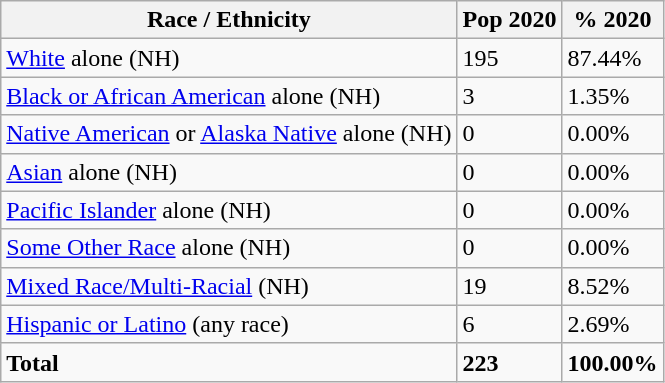<table class="wikitable">
<tr>
<th>Race / Ethnicity</th>
<th>Pop 2020</th>
<th>% 2020</th>
</tr>
<tr>
<td><a href='#'>White</a> alone (NH)</td>
<td>195</td>
<td>87.44%</td>
</tr>
<tr>
<td><a href='#'>Black or African American</a> alone (NH)</td>
<td>3</td>
<td>1.35%</td>
</tr>
<tr>
<td><a href='#'>Native American</a> or <a href='#'>Alaska Native</a> alone (NH)</td>
<td>0</td>
<td>0.00%</td>
</tr>
<tr>
<td><a href='#'>Asian</a> alone (NH)</td>
<td>0</td>
<td>0.00%</td>
</tr>
<tr>
<td><a href='#'>Pacific Islander</a> alone (NH)</td>
<td>0</td>
<td>0.00%</td>
</tr>
<tr>
<td><a href='#'>Some Other Race</a> alone (NH)</td>
<td>0</td>
<td>0.00%</td>
</tr>
<tr>
<td><a href='#'>Mixed Race/Multi-Racial</a> (NH)</td>
<td>19</td>
<td>8.52%</td>
</tr>
<tr>
<td><a href='#'>Hispanic or Latino</a> (any race)</td>
<td>6</td>
<td>2.69%</td>
</tr>
<tr>
<td><strong>Total</strong></td>
<td><strong>223</strong></td>
<td><strong>100.00%</strong></td>
</tr>
</table>
